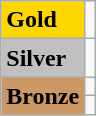<table class="wikitable">
<tr>
<td bgcolor="gold"><strong>Gold</strong></td>
<td></td>
</tr>
<tr>
<td bgcolor="silver"><strong>Silver</strong></td>
<td></td>
</tr>
<tr>
<td rowspan="2" bgcolor="#cc9966"><strong>Bronze</strong></td>
<td></td>
</tr>
<tr>
<td></td>
</tr>
</table>
